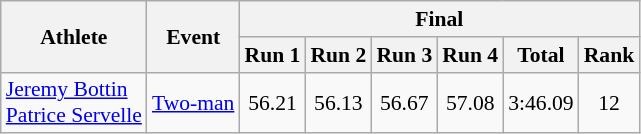<table class="wikitable" style="font-size:90%">
<tr>
<th rowspan="2">Athlete</th>
<th rowspan="2">Event</th>
<th colspan="6">Final</th>
</tr>
<tr>
<th>Run 1</th>
<th>Run 2</th>
<th>Run 3</th>
<th>Run 4</th>
<th>Total</th>
<th>Rank</th>
</tr>
<tr>
<td><a href='#'>Jeremy Bottin</a><br><a href='#'>Patrice Servelle</a></td>
<td><a href='#'>Two-man</a></td>
<td align="center">56.21</td>
<td align="center">56.13</td>
<td align="center">56.67</td>
<td align="center">57.08</td>
<td align="center">3:46.09</td>
<td align="center">12</td>
</tr>
</table>
